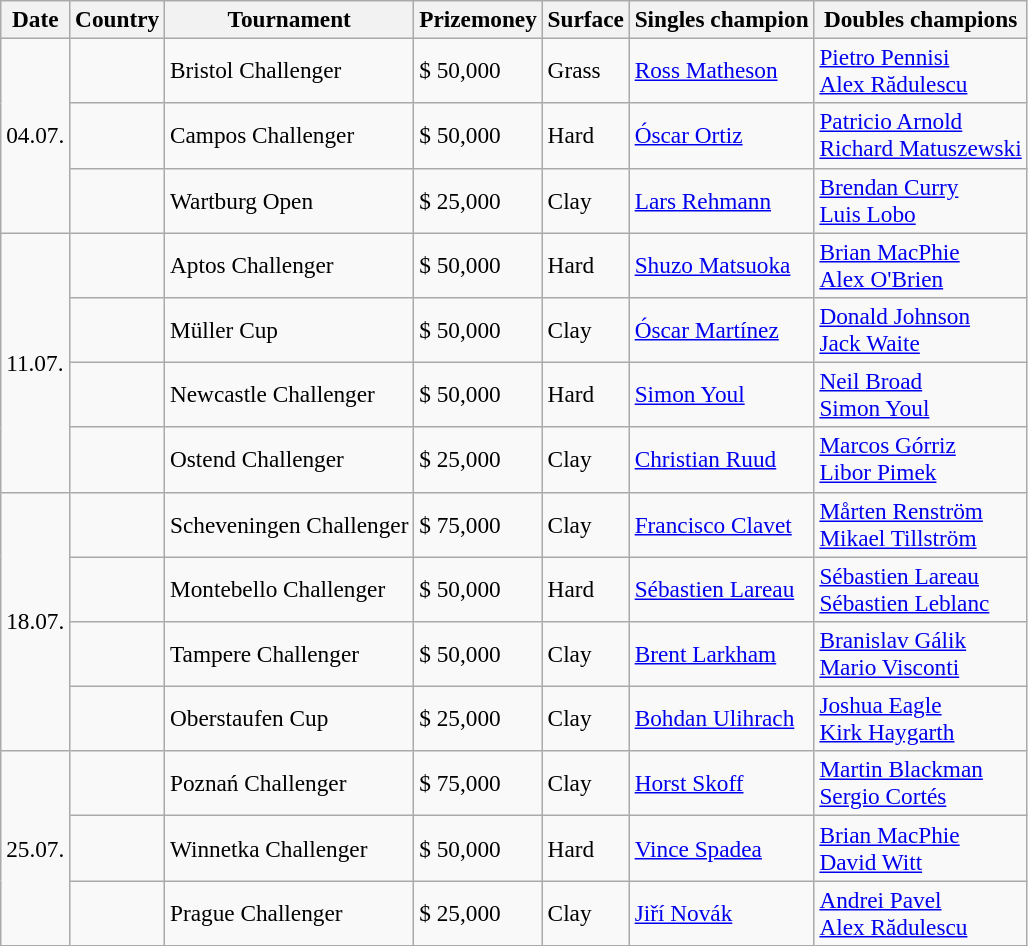<table class="sortable wikitable" style=font-size:97%>
<tr>
<th>Date</th>
<th>Country</th>
<th>Tournament</th>
<th>Prizemoney</th>
<th>Surface</th>
<th>Singles champion</th>
<th>Doubles champions</th>
</tr>
<tr>
<td rowspan="3">04.07.</td>
<td></td>
<td>Bristol Challenger</td>
<td>$ 50,000</td>
<td>Grass</td>
<td> <a href='#'>Ross Matheson</a></td>
<td> <a href='#'>Pietro Pennisi</a><br> <a href='#'>Alex Rădulescu</a></td>
</tr>
<tr>
<td></td>
<td>Campos Challenger</td>
<td>$ 50,000</td>
<td>Hard</td>
<td> <a href='#'>Óscar Ortiz</a></td>
<td> <a href='#'>Patricio Arnold</a><br> <a href='#'>Richard Matuszewski</a></td>
</tr>
<tr>
<td></td>
<td>Wartburg Open</td>
<td>$ 25,000</td>
<td>Clay</td>
<td> <a href='#'>Lars Rehmann</a></td>
<td> <a href='#'>Brendan Curry</a><br> <a href='#'>Luis Lobo</a></td>
</tr>
<tr>
<td rowspan="4">11.07.</td>
<td></td>
<td>Aptos Challenger</td>
<td>$ 50,000</td>
<td>Hard</td>
<td> <a href='#'>Shuzo Matsuoka</a></td>
<td> <a href='#'>Brian MacPhie</a><br>  <a href='#'>Alex O'Brien</a></td>
</tr>
<tr>
<td></td>
<td>Müller Cup</td>
<td>$ 50,000</td>
<td>Clay</td>
<td> <a href='#'>Óscar Martínez</a></td>
<td> <a href='#'>Donald Johnson</a><br> <a href='#'>Jack Waite</a></td>
</tr>
<tr>
<td></td>
<td>Newcastle Challenger</td>
<td>$ 50,000</td>
<td>Hard</td>
<td> <a href='#'>Simon Youl</a></td>
<td> <a href='#'>Neil Broad</a><br> <a href='#'>Simon Youl</a></td>
</tr>
<tr>
<td></td>
<td>Ostend Challenger</td>
<td>$ 25,000</td>
<td>Clay</td>
<td> <a href='#'>Christian Ruud</a></td>
<td> <a href='#'>Marcos Górriz</a><br> <a href='#'>Libor Pimek</a></td>
</tr>
<tr>
<td rowspan="4">18.07.</td>
<td></td>
<td>Scheveningen Challenger</td>
<td>$ 75,000</td>
<td>Clay</td>
<td> <a href='#'>Francisco Clavet</a></td>
<td> <a href='#'>Mårten Renström</a> <br>  <a href='#'>Mikael Tillström</a></td>
</tr>
<tr>
<td></td>
<td>Montebello Challenger</td>
<td>$ 50,000</td>
<td>Hard</td>
<td> <a href='#'>Sébastien Lareau</a></td>
<td> <a href='#'>Sébastien Lareau</a> <br>  <a href='#'>Sébastien Leblanc</a></td>
</tr>
<tr>
<td></td>
<td>Tampere Challenger</td>
<td>$ 50,000</td>
<td>Clay</td>
<td> <a href='#'>Brent Larkham</a></td>
<td> <a href='#'>Branislav Gálik</a> <br>  <a href='#'>Mario Visconti</a></td>
</tr>
<tr>
<td></td>
<td>Oberstaufen Cup</td>
<td>$ 25,000</td>
<td>Clay</td>
<td> <a href='#'>Bohdan Ulihrach</a></td>
<td> <a href='#'>Joshua Eagle</a><br> <a href='#'>Kirk Haygarth</a></td>
</tr>
<tr>
<td rowspan="3">25.07.</td>
<td></td>
<td>Poznań Challenger</td>
<td>$ 75,000</td>
<td>Clay</td>
<td> <a href='#'>Horst Skoff</a></td>
<td> <a href='#'>Martin Blackman</a><br> <a href='#'>Sergio Cortés</a></td>
</tr>
<tr>
<td></td>
<td>Winnetka Challenger</td>
<td>$ 50,000</td>
<td>Hard</td>
<td> <a href='#'>Vince Spadea</a></td>
<td> <a href='#'>Brian MacPhie</a> <br>  <a href='#'>David Witt</a></td>
</tr>
<tr>
<td></td>
<td>Prague Challenger</td>
<td>$ 25,000</td>
<td>Clay</td>
<td> <a href='#'>Jiří Novák</a></td>
<td> <a href='#'>Andrei Pavel</a><br> <a href='#'>Alex Rădulescu</a></td>
</tr>
</table>
